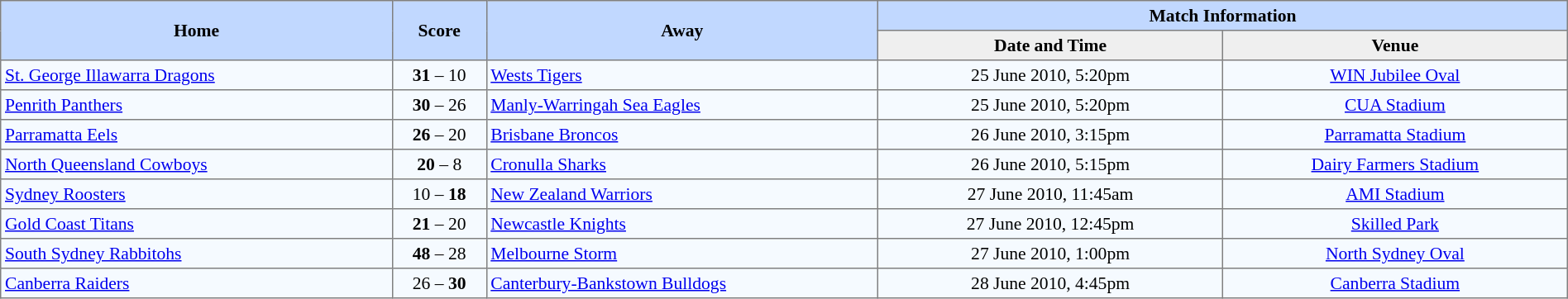<table border="1" cellpadding="3" cellspacing="0" style="border-collapse:collapse; font-size:90%; text-align:center; width:100%;">
<tr style="background:#c1d8ff;">
<th rowspan="2" style="width:25%;">Home</th>
<th rowspan="2" style="width:6%;">Score</th>
<th rowspan="2" style="width:25%;">Away</th>
<th colspan=6>Match Information</th>
</tr>
<tr style="background:#efefef;">
<th width=22%>Date and Time</th>
<th width=22%>Venue</th>
</tr>
<tr style="text-align:center; background:#f5faff;">
<td align=left> <a href='#'>St. George Illawarra Dragons</a></td>
<td><strong>31</strong> – 10</td>
<td align=left> <a href='#'>Wests Tigers</a></td>
<td>25 June 2010, 5:20pm</td>
<td><a href='#'>WIN Jubilee Oval</a></td>
</tr>
<tr style="text-align:center; background:#f5faff;">
<td align=left> <a href='#'>Penrith Panthers</a></td>
<td><strong>30</strong> – 26</td>
<td align=left> <a href='#'>Manly-Warringah Sea Eagles</a></td>
<td>25 June 2010, 5:20pm</td>
<td><a href='#'>CUA Stadium</a></td>
</tr>
<tr style="text-align:center; background:#f5faff;">
<td align=left> <a href='#'>Parramatta Eels</a></td>
<td><strong>26</strong> – 20</td>
<td align=left> <a href='#'>Brisbane Broncos</a></td>
<td>26 June 2010, 3:15pm</td>
<td><a href='#'>Parramatta Stadium</a></td>
</tr>
<tr style="text-align:center; background:#f5faff;">
<td align=left> <a href='#'>North Queensland Cowboys</a></td>
<td><strong>20</strong> – 8</td>
<td align=left> <a href='#'>Cronulla Sharks</a></td>
<td>26 June 2010, 5:15pm</td>
<td><a href='#'>Dairy Farmers Stadium</a></td>
</tr>
<tr style="text-align:center; background:#f5faff;">
<td align=left> <a href='#'>Sydney Roosters</a></td>
<td>10 – <strong>18</strong></td>
<td align=left> <a href='#'>New Zealand Warriors</a></td>
<td>27 June 2010, 11:45am</td>
<td><a href='#'>AMI Stadium</a></td>
</tr>
<tr style="text-align:center; background:#f5faff;">
<td align=left> <a href='#'>Gold Coast Titans</a></td>
<td><strong>21</strong> – 20</td>
<td align=left> <a href='#'>Newcastle Knights</a></td>
<td>27 June 2010, 12:45pm</td>
<td><a href='#'>Skilled Park</a></td>
</tr>
<tr style="text-align:center; background:#f5faff;">
<td align=left> <a href='#'>South Sydney Rabbitohs</a></td>
<td><strong>48</strong> – 28</td>
<td align=left> <a href='#'>Melbourne Storm</a></td>
<td>27 June 2010, 1:00pm</td>
<td><a href='#'>North Sydney Oval</a></td>
</tr>
<tr style="text-align:center; background:#f5faff;">
<td align=left> <a href='#'>Canberra Raiders</a></td>
<td>26 – <strong>30</strong></td>
<td align=left> <a href='#'>Canterbury-Bankstown Bulldogs</a></td>
<td>28 June 2010, 4:45pm</td>
<td><a href='#'>Canberra Stadium</a></td>
</tr>
</table>
